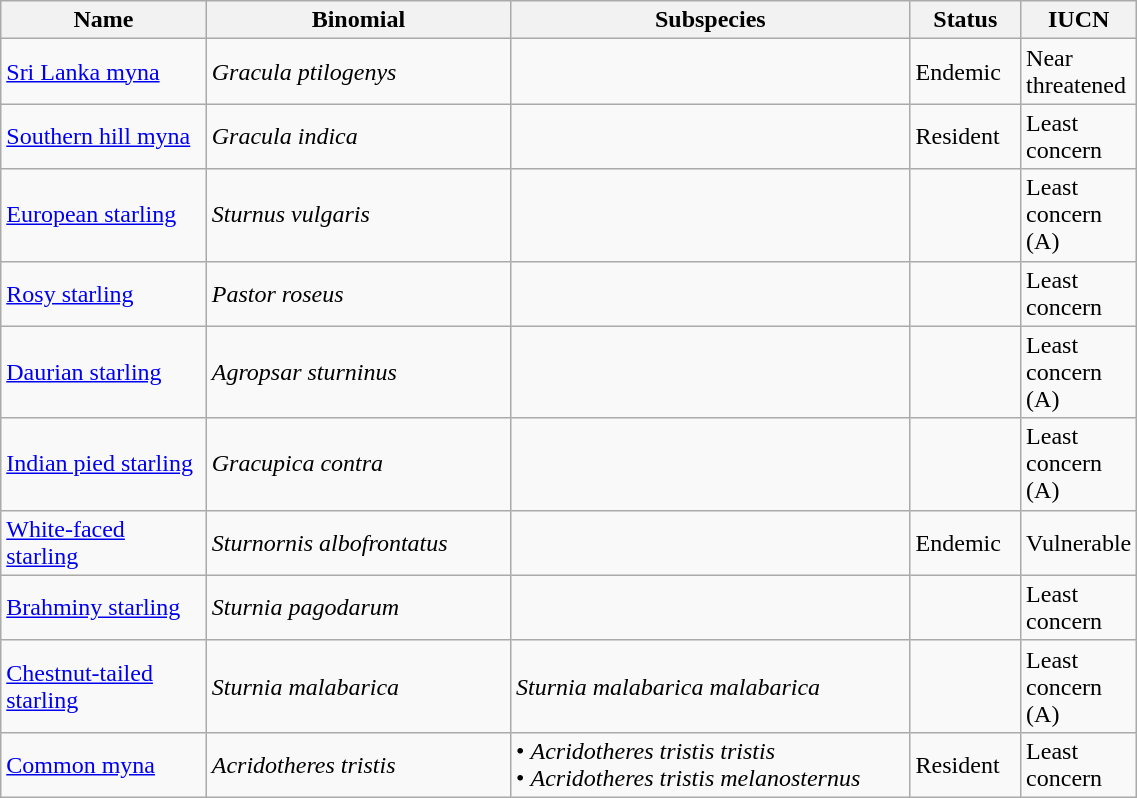<table width=60% class="wikitable">
<tr>
<th width=20%>Name</th>
<th width=30%>Binomial</th>
<th width=40%>Subspecies</th>
<th width=30%>Status</th>
<th width=30%>IUCN</th>
</tr>
<tr>
<td><a href='#'>Sri Lanka myna</a><br></td>
<td><em>Gracula ptilogenys</em></td>
<td></td>
<td>Endemic</td>
<td>Near threatened</td>
</tr>
<tr>
<td><a href='#'>Southern hill myna</a><br></td>
<td><em>Gracula indica</em></td>
<td></td>
<td>Resident</td>
<td>Least concern</td>
</tr>
<tr>
<td><a href='#'>European starling</a><br></td>
<td><em>Sturnus vulgaris</em></td>
<td></td>
<td></td>
<td>Least concern<br>(A)</td>
</tr>
<tr>
<td><a href='#'>Rosy starling</a><br></td>
<td><em>Pastor roseus</em></td>
<td></td>
<td></td>
<td>Least concern</td>
</tr>
<tr>
<td><a href='#'>Daurian starling</a><br></td>
<td><em>Agropsar sturninus</em></td>
<td></td>
<td></td>
<td>Least concern<br>(A)</td>
</tr>
<tr>
<td><a href='#'>Indian pied starling</a><br></td>
<td><em>Gracupica contra</em></td>
<td></td>
<td></td>
<td>Least concern<br>(A)</td>
</tr>
<tr>
<td><a href='#'>White-faced starling</a><br></td>
<td><em>Sturnornis albofrontatus</em></td>
<td></td>
<td>Endemic</td>
<td>Vulnerable</td>
</tr>
<tr>
<td><a href='#'>Brahminy starling</a><br></td>
<td><em>Sturnia pagodarum</em></td>
<td></td>
<td></td>
<td>Least concern</td>
</tr>
<tr>
<td><a href='#'>Chestnut-tailed starling</a><br></td>
<td><em>Sturnia malabarica</em></td>
<td><em>Sturnia malabarica malabarica</em></td>
<td></td>
<td>Least concern<br>(A)</td>
</tr>
<tr>
<td><a href='#'>Common myna</a><br></td>
<td><em>Acridotheres tristis</em></td>
<td>• <em>Acridotheres tristis tristis</em><br>• <em>Acridotheres tristis melanosternus</em></td>
<td>Resident</td>
<td>Least concern</td>
</tr>
</table>
